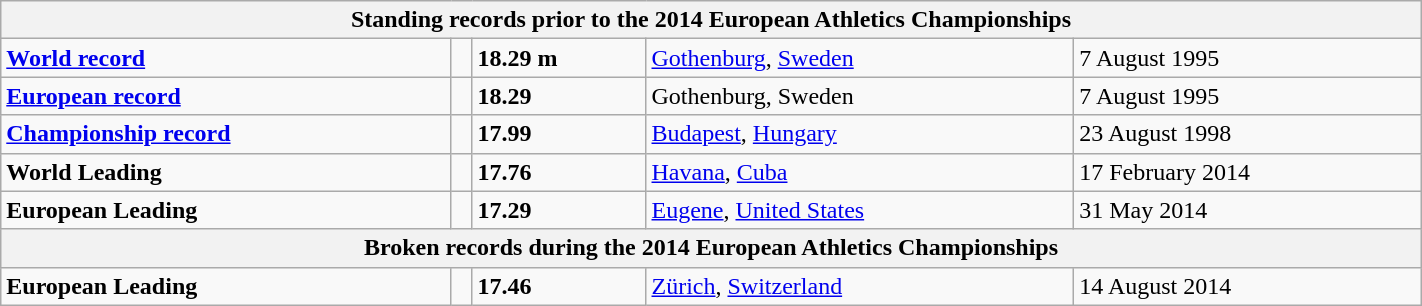<table class="wikitable" width=75%>
<tr>
<th colspan="5">Standing records prior to the 2014 European Athletics Championships</th>
</tr>
<tr>
<td><strong><a href='#'>World record</a></strong></td>
<td></td>
<td><strong>18.29 m</strong></td>
<td><a href='#'>Gothenburg</a>, <a href='#'>Sweden</a></td>
<td>7 August 1995</td>
</tr>
<tr>
<td><strong><a href='#'>European record</a></strong></td>
<td></td>
<td><strong>18.29</strong></td>
<td>Gothenburg, Sweden</td>
<td>7 August 1995</td>
</tr>
<tr>
<td><strong><a href='#'>Championship record</a></strong></td>
<td></td>
<td><strong>17.99</strong></td>
<td><a href='#'>Budapest</a>, <a href='#'>Hungary</a></td>
<td>23 August 1998</td>
</tr>
<tr>
<td><strong>World Leading</strong></td>
<td></td>
<td><strong>17.76</strong></td>
<td><a href='#'>Havana</a>, <a href='#'>Cuba</a></td>
<td>17 February 2014</td>
</tr>
<tr>
<td><strong>European Leading</strong></td>
<td></td>
<td><strong>17.29</strong></td>
<td><a href='#'>Eugene</a>, <a href='#'>United States</a></td>
<td>31 May 2014</td>
</tr>
<tr>
<th colspan="5">Broken records during the 2014 European Athletics Championships</th>
</tr>
<tr>
<td><strong>European Leading</strong></td>
<td></td>
<td><strong>17.46</strong></td>
<td><a href='#'>Zürich</a>, <a href='#'>Switzerland</a></td>
<td>14 August 2014</td>
</tr>
</table>
